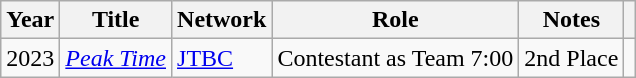<table class="wikitable plainrowheaders sortable">
<tr>
<th scope="col">Year</th>
<th scope="col">Title</th>
<th scope="col">Network</th>
<th scope="col">Role</th>
<th scope="col">Notes</th>
<th scope="col" class="unsortable"></th>
</tr>
<tr>
<td>2023</td>
<td><em><a href='#'>Peak Time</a></em></td>
<td><a href='#'>JTBC</a></td>
<td>Contestant as Team 7:00</td>
<td>2nd Place</td>
<td></td>
</tr>
</table>
